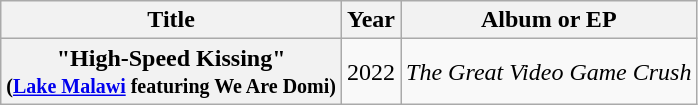<table class="wikitable plainrowheaders" style="text-align:center;">
<tr>
<th scope="col">Title</th>
<th scope="col">Year</th>
<th scope="col">Album or EP</th>
</tr>
<tr>
<th scope="row">"High-Speed Kissing"<br><small>(<a href='#'>Lake Malawi</a> featuring We Are Domi)</small></th>
<td>2022</td>
<td><em>The Great Video Game Crush</em></td>
</tr>
</table>
